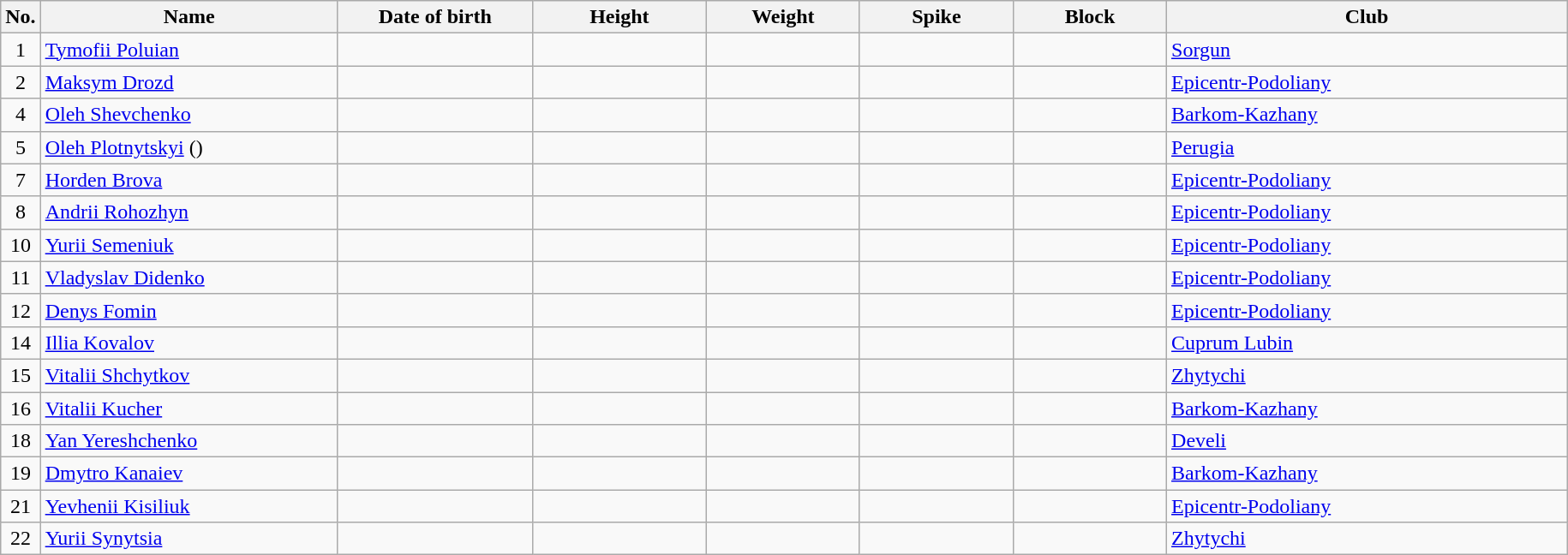<table class="wikitable sortable" style="font-size:100%; text-align:center;">
<tr>
<th>No.</th>
<th style="width:14em">Name</th>
<th style="width:9em">Date of birth</th>
<th style="width:8em">Height</th>
<th style="width:7em">Weight</th>
<th style="width:7em">Spike</th>
<th style="width:7em">Block</th>
<th style="width:19em">Club</th>
</tr>
<tr>
<td>1</td>
<td align=left><a href='#'>Tymofii Poluian</a></td>
<td align=right></td>
<td></td>
<td></td>
<td></td>
<td></td>
<td align=left> <a href='#'>Sorgun</a></td>
</tr>
<tr>
<td>2</td>
<td align=left><a href='#'>Maksym Drozd</a></td>
<td align=right></td>
<td></td>
<td></td>
<td></td>
<td></td>
<td align=left> <a href='#'>Epicentr-Podoliany</a></td>
</tr>
<tr>
<td>4</td>
<td align=left><a href='#'>Oleh Shevchenko</a></td>
<td align=right></td>
<td></td>
<td></td>
<td></td>
<td></td>
<td align=left> <a href='#'>Barkom-Kazhany</a></td>
</tr>
<tr>
<td>5</td>
<td align=left><a href='#'>Oleh Plotnytskyi</a> ()</td>
<td align=right></td>
<td></td>
<td></td>
<td></td>
<td></td>
<td align=left> <a href='#'>Perugia</a></td>
</tr>
<tr>
<td>7</td>
<td align=left><a href='#'>Horden Brova</a></td>
<td align=right></td>
<td></td>
<td></td>
<td></td>
<td></td>
<td align=left> <a href='#'>Epicentr-Podoliany</a></td>
</tr>
<tr>
<td>8</td>
<td align=left><a href='#'>Andrii Rohozhyn</a></td>
<td align=right></td>
<td></td>
<td></td>
<td></td>
<td></td>
<td align=left> <a href='#'>Epicentr-Podoliany</a></td>
</tr>
<tr>
<td>10</td>
<td align=left><a href='#'>Yurii Semeniuk</a></td>
<td align=right></td>
<td></td>
<td></td>
<td></td>
<td></td>
<td align=left> <a href='#'>Epicentr-Podoliany</a></td>
</tr>
<tr>
<td>11</td>
<td align=left><a href='#'>Vladyslav Didenko</a></td>
<td align=right></td>
<td></td>
<td></td>
<td></td>
<td></td>
<td align=left> <a href='#'>Epicentr-Podoliany</a></td>
</tr>
<tr>
<td>12</td>
<td align=left><a href='#'>Denys Fomin</a></td>
<td align=right></td>
<td></td>
<td></td>
<td></td>
<td></td>
<td align=left> <a href='#'>Epicentr-Podoliany</a></td>
</tr>
<tr>
<td>14</td>
<td align=left><a href='#'>Illia Kovalov</a></td>
<td align=right></td>
<td></td>
<td></td>
<td></td>
<td></td>
<td align=left> <a href='#'>Cuprum Lubin</a></td>
</tr>
<tr>
<td>15</td>
<td align=left><a href='#'>Vitalii Shchytkov</a></td>
<td align=right></td>
<td></td>
<td></td>
<td></td>
<td></td>
<td align=left> <a href='#'>Zhytychi</a></td>
</tr>
<tr>
<td>16</td>
<td align=left><a href='#'>Vitalii Kucher</a></td>
<td align=right></td>
<td></td>
<td></td>
<td></td>
<td></td>
<td align=left> <a href='#'>Barkom-Kazhany</a></td>
</tr>
<tr>
<td>18</td>
<td align=left><a href='#'>Yan Yereshchenko</a></td>
<td align=right></td>
<td></td>
<td></td>
<td></td>
<td></td>
<td align=left> <a href='#'>Develi</a></td>
</tr>
<tr>
<td>19</td>
<td align=left><a href='#'>Dmytro Kanaiev</a></td>
<td align=right></td>
<td></td>
<td></td>
<td></td>
<td></td>
<td align=left> <a href='#'>Barkom-Kazhany</a></td>
</tr>
<tr>
<td>21</td>
<td align=left><a href='#'>Yevhenii Kisiliuk</a></td>
<td align=right></td>
<td></td>
<td></td>
<td></td>
<td></td>
<td align=left> <a href='#'>Epicentr-Podoliany</a></td>
</tr>
<tr>
<td>22</td>
<td align=left><a href='#'>Yurii Synytsia</a></td>
<td align=right></td>
<td></td>
<td></td>
<td></td>
<td></td>
<td align=left> <a href='#'>Zhytychi</a></td>
</tr>
</table>
